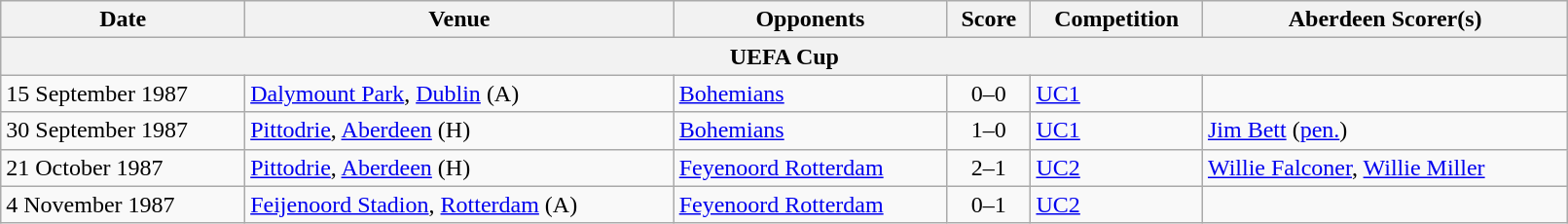<table class="wikitable" width=85%>
<tr>
<th>Date</th>
<th>Venue</th>
<th>Opponents</th>
<th>Score</th>
<th>Competition</th>
<th>Aberdeen Scorer(s)</th>
</tr>
<tr>
<th colspan=7>UEFA Cup</th>
</tr>
<tr>
<td>15 September 1987</td>
<td><a href='#'>Dalymount Park</a>, <a href='#'>Dublin</a> (A)</td>
<td><a href='#'>Bohemians</a></td>
<td align=center>0–0</td>
<td><a href='#'>UC1</a></td>
<td></td>
</tr>
<tr>
<td>30 September 1987</td>
<td><a href='#'>Pittodrie</a>, <a href='#'>Aberdeen</a> (H)</td>
<td><a href='#'>Bohemians</a></td>
<td align=center>1–0</td>
<td><a href='#'>UC1</a></td>
<td><a href='#'>Jim Bett</a> (<a href='#'>pen.</a>)</td>
</tr>
<tr>
<td>21 October 1987</td>
<td><a href='#'>Pittodrie</a>, <a href='#'>Aberdeen</a> (H)</td>
<td><a href='#'>Feyenoord Rotterdam</a></td>
<td align=center>2–1</td>
<td><a href='#'>UC2</a></td>
<td><a href='#'>Willie Falconer</a>, <a href='#'>Willie Miller</a></td>
</tr>
<tr>
<td>4 November 1987</td>
<td><a href='#'>Feijenoord Stadion</a>, <a href='#'>Rotterdam</a> (A)</td>
<td><a href='#'>Feyenoord Rotterdam</a></td>
<td align=center>0–1</td>
<td><a href='#'>UC2</a></td>
<td></td>
</tr>
</table>
